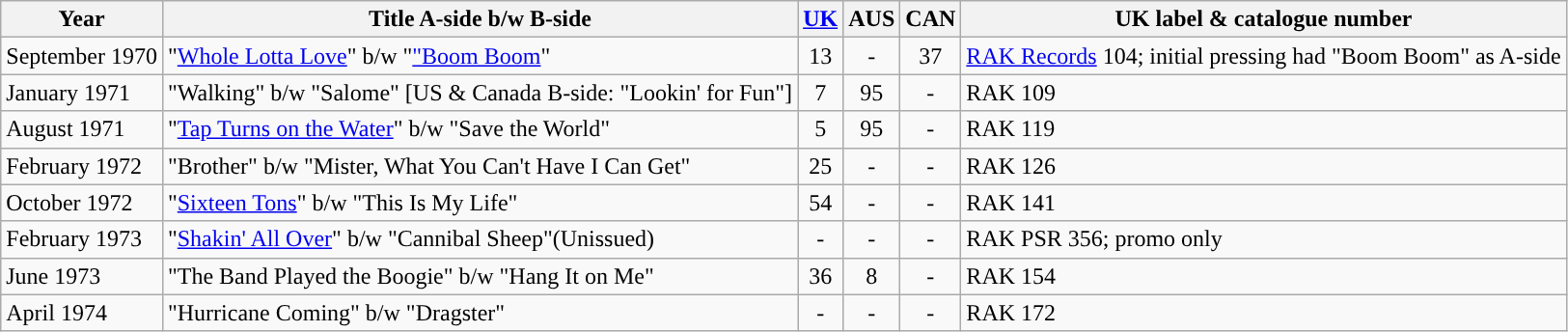<table class="wikitable">
<tr>
<th align="left" valign="center">Year</th>
<th align="left" valign="center">Title A-side b/w B-side</th>
<th align="left" valign="center"><a href='#'>UK</a></th>
<th align="left" valign="center">AUS</th>
<th align="left" valign="center">CAN</th>
<th align="left" valign="center">UK label & catalogue number</th>
</tr>
<tr>
<td align="left" valign="center">September 1970</td>
<td align="left" valign="center">"<a href='#'>Whole Lotta Love</a>" b/w "<a href='#'>"Boom Boom</a>"</td>
<td align="center" valign="center">13</td>
<td align="center" valign="center">-</td>
<td align="center" valign="center">37</td>
<td><a href='#'>RAK Records</a> 104; initial pressing had "Boom Boom" as A-side</td>
</tr>
<tr>
<td align="left" valign="center">January 1971</td>
<td align="left" valign="center">"Walking" b/w "Salome" [US & Canada B-side: "Lookin' for Fun"]</td>
<td align="center" valign="center">7</td>
<td align="center" valign="center">95</td>
<td align="center" valign="center">-</td>
<td>RAK 109</td>
</tr>
<tr>
<td align="left" valign="center">August 1971</td>
<td align="left" valign="center">"<a href='#'>Tap Turns on the Water</a>" b/w "Save the World"</td>
<td align="center" valign="center">5</td>
<td align="center" valign="center">95</td>
<td align="center" valign="center">-</td>
<td>RAK 119</td>
</tr>
<tr>
<td align="left" valign="center">February 1972</td>
<td align="left" valign="center">"Brother" b/w "Mister, What You Can't Have I Can Get"</td>
<td align="center" valign="center">25</td>
<td align="center" valign="center">-</td>
<td align="center" valign="center">-</td>
<td>RAK 126</td>
</tr>
<tr>
<td align="left" valign="center">October 1972</td>
<td align="left" valign="center">"<a href='#'>Sixteen Tons</a>" b/w "This Is My Life"</td>
<td align="center" valign="center">54</td>
<td align="center" valign="center">-</td>
<td align="center" valign="center">-</td>
<td>RAK 141</td>
</tr>
<tr>
<td align="left" valign="center">February 1973</td>
<td align="left" valign="center">"<a href='#'>Shakin' All Over</a>" b/w "Cannibal Sheep"(Unissued)</td>
<td align="center" valign="center">-</td>
<td align="center" valign="center">-</td>
<td align="center" valign="center">-</td>
<td>RAK PSR 356; promo only</td>
</tr>
<tr>
<td align="left" valign="center">June 1973</td>
<td align="left" valign="center">"The Band Played the Boogie" b/w "Hang It on Me"</td>
<td align="center" valign="center">36</td>
<td align="center" valign="center">8</td>
<td align="center" valign="center">-</td>
<td>RAK 154</td>
</tr>
<tr>
<td align="left" valign="center">April 1974</td>
<td align="left" valign="center">"Hurricane Coming" b/w "Dragster"</td>
<td align="center" valign="center">-</td>
<td align="center" valign="center">-</td>
<td align="center" valign="center">-</td>
<td>RAK 172</td>
</tr>
</table>
